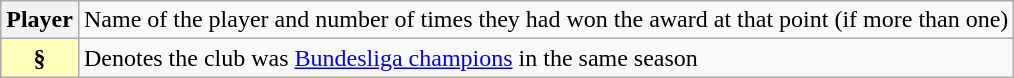<table class="wikitable plainrowheaders">
<tr>
<th scope="row"><strong>Player </strong></th>
<td>Name of the player and number of times they had won the award at that point (if more than one)</td>
</tr>
<tr>
<th scope="row" style="text-align:center; background:#ffb">§</th>
<td>Denotes the club was <a href='#'>Bundesliga champions</a> in the same season</td>
</tr>
</table>
